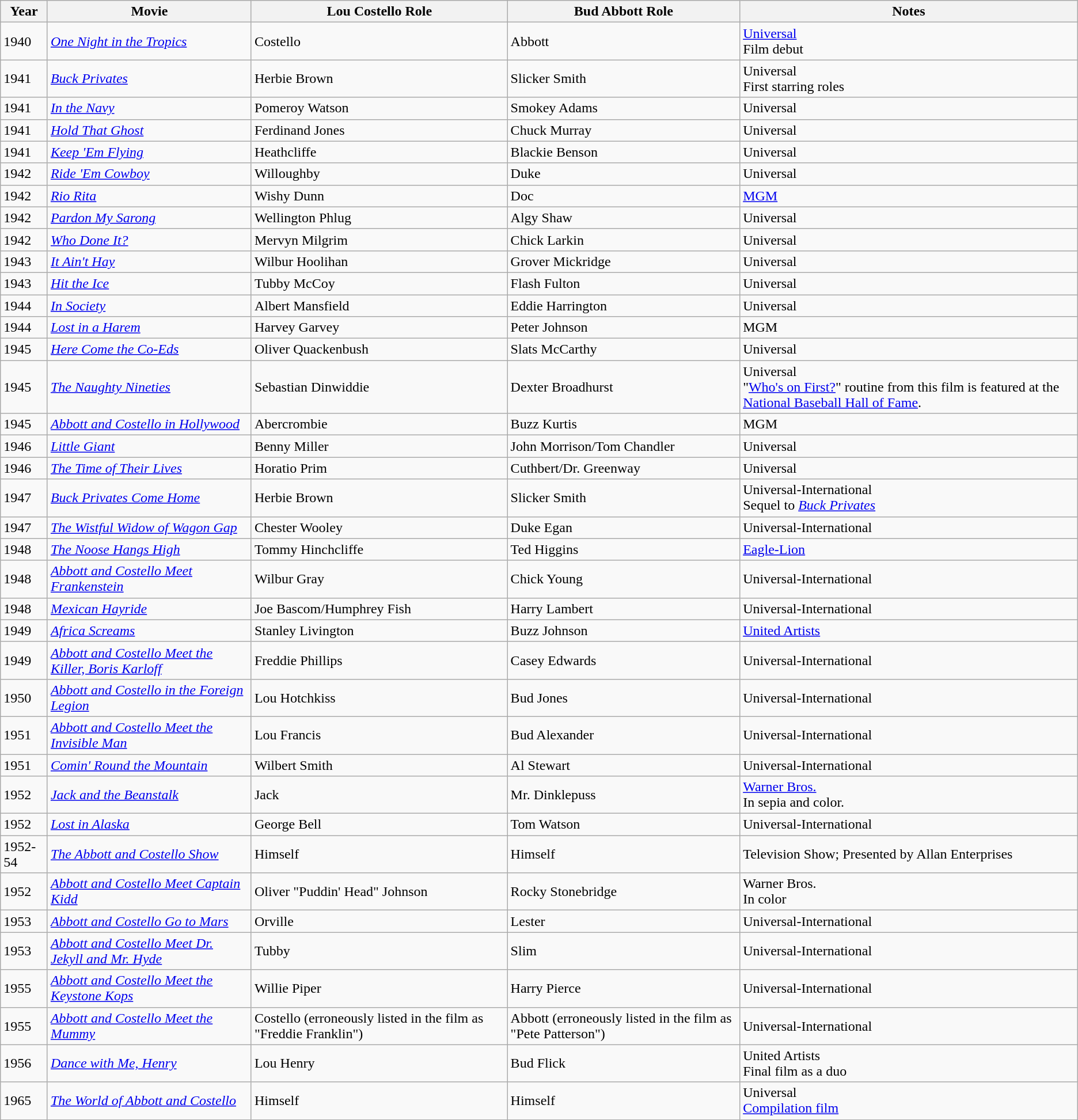<table class="sortable wikitable">
<tr>
<th>Year</th>
<th>Movie</th>
<th>Lou Costello Role</th>
<th>Bud Abbott Role</th>
<th>Notes</th>
</tr>
<tr>
<td>1940</td>
<td><em><a href='#'>One Night in the Tropics</a></em></td>
<td>Costello</td>
<td>Abbott</td>
<td><a href='#'>Universal</a><br>Film debut</td>
</tr>
<tr>
<td>1941</td>
<td><em><a href='#'>Buck Privates</a></em></td>
<td>Herbie Brown</td>
<td>Slicker Smith</td>
<td>Universal<br>First starring roles</td>
</tr>
<tr>
<td>1941</td>
<td><em><a href='#'>In the Navy</a></em></td>
<td>Pomeroy Watson</td>
<td>Smokey Adams</td>
<td>Universal</td>
</tr>
<tr>
<td>1941</td>
<td><em><a href='#'>Hold That Ghost</a></em></td>
<td>Ferdinand Jones</td>
<td>Chuck Murray</td>
<td>Universal</td>
</tr>
<tr>
<td>1941</td>
<td><em><a href='#'>Keep 'Em Flying</a></em></td>
<td>Heathcliffe</td>
<td>Blackie Benson</td>
<td>Universal</td>
</tr>
<tr>
<td>1942</td>
<td><em><a href='#'>Ride 'Em Cowboy</a></em></td>
<td>Willoughby</td>
<td>Duke</td>
<td>Universal</td>
</tr>
<tr>
<td>1942</td>
<td><em><a href='#'>Rio Rita</a></em></td>
<td>Wishy Dunn</td>
<td>Doc</td>
<td><a href='#'>MGM</a></td>
</tr>
<tr>
<td>1942</td>
<td><em><a href='#'>Pardon My Sarong</a></em></td>
<td>Wellington Phlug</td>
<td>Algy Shaw</td>
<td>Universal</td>
</tr>
<tr>
<td>1942</td>
<td><em><a href='#'>Who Done It?</a></em></td>
<td>Mervyn Milgrim</td>
<td>Chick Larkin</td>
<td>Universal</td>
</tr>
<tr>
<td>1943</td>
<td><em><a href='#'>It Ain't Hay</a></em></td>
<td>Wilbur Hoolihan</td>
<td>Grover Mickridge</td>
<td>Universal</td>
</tr>
<tr>
<td>1943</td>
<td><em><a href='#'>Hit the Ice</a></em></td>
<td>Tubby McCoy</td>
<td>Flash Fulton</td>
<td>Universal</td>
</tr>
<tr>
<td>1944</td>
<td><em><a href='#'>In Society</a></em></td>
<td>Albert Mansfield</td>
<td>Eddie Harrington</td>
<td>Universal</td>
</tr>
<tr>
<td>1944</td>
<td><em><a href='#'>Lost in a Harem</a></em></td>
<td>Harvey Garvey</td>
<td>Peter Johnson</td>
<td>MGM</td>
</tr>
<tr>
<td>1945</td>
<td><em><a href='#'>Here Come the Co-Eds</a></em></td>
<td>Oliver Quackenbush</td>
<td>Slats McCarthy</td>
<td>Universal</td>
</tr>
<tr>
<td>1945</td>
<td><em><a href='#'>The Naughty Nineties</a></em></td>
<td>Sebastian Dinwiddie</td>
<td>Dexter Broadhurst</td>
<td>Universal<br>"<a href='#'>Who's on First?</a>" routine from this film is featured at the <a href='#'>National Baseball Hall of Fame</a>.</td>
</tr>
<tr>
<td>1945</td>
<td><em><a href='#'>Abbott and Costello in Hollywood</a></em></td>
<td>Abercrombie</td>
<td>Buzz Kurtis</td>
<td>MGM</td>
</tr>
<tr>
<td>1946</td>
<td><em><a href='#'>Little Giant</a></em></td>
<td>Benny Miller</td>
<td>John Morrison/Tom Chandler</td>
<td>Universal</td>
</tr>
<tr>
<td>1946</td>
<td><em><a href='#'>The Time of Their Lives</a></em></td>
<td>Horatio Prim</td>
<td>Cuthbert/Dr. Greenway</td>
<td>Universal</td>
</tr>
<tr>
<td>1947</td>
<td><em><a href='#'>Buck Privates Come Home</a></em></td>
<td>Herbie Brown</td>
<td>Slicker Smith</td>
<td>Universal-International<br>Sequel to <em><a href='#'>Buck Privates</a></em></td>
</tr>
<tr>
<td>1947</td>
<td><em><a href='#'>The Wistful Widow of Wagon Gap</a></em></td>
<td>Chester Wooley</td>
<td>Duke Egan</td>
<td>Universal-International</td>
</tr>
<tr>
<td>1948</td>
<td><em><a href='#'>The Noose Hangs High</a></em></td>
<td>Tommy Hinchcliffe</td>
<td>Ted Higgins</td>
<td><a href='#'>Eagle-Lion</a></td>
</tr>
<tr>
<td>1948</td>
<td><em><a href='#'>Abbott and Costello Meet Frankenstein</a></em></td>
<td>Wilbur Gray</td>
<td>Chick Young</td>
<td>Universal-International</td>
</tr>
<tr>
<td>1948</td>
<td><em><a href='#'>Mexican Hayride</a></em></td>
<td>Joe Bascom/Humphrey Fish</td>
<td>Harry Lambert</td>
<td>Universal-International</td>
</tr>
<tr>
<td>1949</td>
<td><em><a href='#'>Africa Screams</a></em></td>
<td>Stanley Livington</td>
<td>Buzz Johnson</td>
<td><a href='#'>United Artists</a></td>
</tr>
<tr>
<td>1949</td>
<td><em><a href='#'>Abbott and Costello Meet the Killer, Boris Karloff</a></em></td>
<td>Freddie Phillips</td>
<td>Casey Edwards</td>
<td>Universal-International</td>
</tr>
<tr>
<td>1950</td>
<td><em><a href='#'>Abbott and Costello in the Foreign Legion</a></em></td>
<td>Lou Hotchkiss</td>
<td>Bud Jones</td>
<td>Universal-International</td>
</tr>
<tr>
<td>1951</td>
<td><em><a href='#'>Abbott and Costello Meet the Invisible Man</a></em></td>
<td>Lou Francis</td>
<td>Bud Alexander</td>
<td>Universal-International</td>
</tr>
<tr>
<td>1951</td>
<td><em><a href='#'>Comin' Round the Mountain</a></em></td>
<td>Wilbert Smith</td>
<td>Al Stewart</td>
<td>Universal-International</td>
</tr>
<tr>
<td>1952</td>
<td><em><a href='#'>Jack and the Beanstalk</a></em></td>
<td>Jack</td>
<td>Mr. Dinklepuss</td>
<td><a href='#'>Warner Bros.</a><br>In sepia and color.</td>
</tr>
<tr>
<td>1952</td>
<td><em><a href='#'>Lost in Alaska</a></em></td>
<td>George Bell</td>
<td>Tom Watson</td>
<td>Universal-International</td>
</tr>
<tr>
<td>1952-54</td>
<td><em><a href='#'>The Abbott and Costello Show</a></em></td>
<td>Himself</td>
<td>Himself</td>
<td>Television Show; Presented by Allan Enterprises</td>
</tr>
<tr>
<td>1952</td>
<td><em><a href='#'>Abbott and Costello Meet Captain Kidd</a></em></td>
<td>Oliver "Puddin' Head" Johnson</td>
<td>Rocky Stonebridge</td>
<td>Warner Bros.<br>In color</td>
</tr>
<tr>
<td>1953</td>
<td><em><a href='#'>Abbott and Costello Go to Mars</a></em></td>
<td>Orville</td>
<td>Lester</td>
<td>Universal-International</td>
</tr>
<tr>
<td>1953</td>
<td><em><a href='#'>Abbott and Costello Meet Dr. Jekyll and Mr. Hyde</a></em></td>
<td>Tubby</td>
<td>Slim</td>
<td>Universal-International</td>
</tr>
<tr>
<td>1955</td>
<td><em><a href='#'>Abbott and Costello Meet the Keystone Kops</a></em></td>
<td>Willie Piper</td>
<td>Harry Pierce</td>
<td>Universal-International</td>
</tr>
<tr>
<td>1955</td>
<td><em><a href='#'>Abbott and Costello Meet the Mummy</a></em></td>
<td>Costello (erroneously listed in the film as "Freddie Franklin")</td>
<td>Abbott (erroneously listed in the film as "Pete Patterson")</td>
<td>Universal-International</td>
</tr>
<tr>
<td>1956</td>
<td><em><a href='#'>Dance with Me, Henry</a></em></td>
<td>Lou Henry</td>
<td>Bud Flick</td>
<td>United Artists<br>Final film as a duo</td>
</tr>
<tr>
<td>1965</td>
<td><em><a href='#'>The World of Abbott and Costello</a></em></td>
<td>Himself</td>
<td>Himself</td>
<td>Universal<br><a href='#'>Compilation film</a></td>
</tr>
</table>
